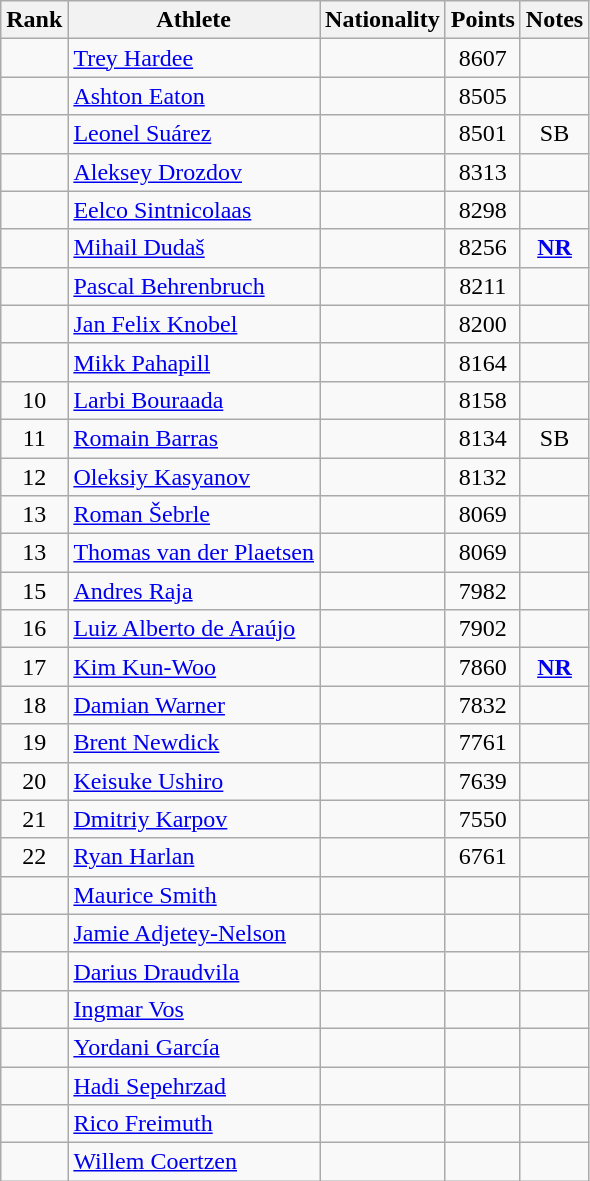<table class="wikitable sortable" style="text-align:center">
<tr>
<th>Rank</th>
<th>Athlete</th>
<th>Nationality</th>
<th>Points</th>
<th>Notes</th>
</tr>
<tr>
<td></td>
<td align=left><a href='#'>Trey Hardee</a></td>
<td align=left></td>
<td>8607</td>
<td></td>
</tr>
<tr>
<td></td>
<td align=left><a href='#'>Ashton Eaton</a></td>
<td align=left></td>
<td>8505</td>
<td></td>
</tr>
<tr>
<td></td>
<td align=left><a href='#'>Leonel Suárez</a></td>
<td align=left></td>
<td>8501</td>
<td>SB</td>
</tr>
<tr>
<td></td>
<td align=left><a href='#'>Aleksey Drozdov</a></td>
<td align=left></td>
<td>8313</td>
<td></td>
</tr>
<tr>
<td></td>
<td align=left><a href='#'>Eelco Sintnicolaas</a></td>
<td align=left></td>
<td>8298</td>
<td></td>
</tr>
<tr>
<td></td>
<td align=left><a href='#'>Mihail Dudaš</a></td>
<td align=left></td>
<td>8256</td>
<td><strong><a href='#'>NR</a></strong></td>
</tr>
<tr>
<td></td>
<td align=left><a href='#'>Pascal Behrenbruch</a></td>
<td align=left></td>
<td>8211</td>
<td></td>
</tr>
<tr>
<td></td>
<td align=left><a href='#'>Jan Felix Knobel</a></td>
<td align=left></td>
<td>8200</td>
<td></td>
</tr>
<tr>
<td></td>
<td align=left><a href='#'>Mikk Pahapill</a></td>
<td align=left></td>
<td>8164</td>
<td></td>
</tr>
<tr>
<td>10</td>
<td align=left><a href='#'>Larbi Bouraada</a></td>
<td align=left></td>
<td>8158</td>
<td></td>
</tr>
<tr>
<td>11</td>
<td align=left><a href='#'>Romain Barras</a></td>
<td align=left></td>
<td>8134</td>
<td>SB</td>
</tr>
<tr>
<td>12</td>
<td align=left><a href='#'>Oleksiy Kasyanov</a></td>
<td align=left></td>
<td>8132</td>
<td></td>
</tr>
<tr>
<td>13</td>
<td align=left><a href='#'>Roman Šebrle</a></td>
<td align=left></td>
<td>8069</td>
<td></td>
</tr>
<tr>
<td>13</td>
<td align=left><a href='#'>Thomas van der Plaetsen</a></td>
<td align=left></td>
<td>8069</td>
<td></td>
</tr>
<tr>
<td>15</td>
<td align=left><a href='#'>Andres Raja</a></td>
<td align=left></td>
<td>7982</td>
<td></td>
</tr>
<tr>
<td>16</td>
<td align=left><a href='#'>Luiz Alberto de Araújo</a></td>
<td align=left></td>
<td>7902</td>
<td></td>
</tr>
<tr>
<td>17</td>
<td align=left><a href='#'>Kim Kun-Woo</a></td>
<td align=left></td>
<td>7860</td>
<td><strong><a href='#'>NR</a></strong></td>
</tr>
<tr>
<td>18</td>
<td align=left><a href='#'>Damian Warner</a></td>
<td align=left></td>
<td>7832</td>
<td></td>
</tr>
<tr>
<td>19</td>
<td align=left><a href='#'>Brent Newdick</a></td>
<td align=left></td>
<td>7761</td>
<td></td>
</tr>
<tr>
<td>20</td>
<td align=left><a href='#'>Keisuke Ushiro</a></td>
<td align=left></td>
<td>7639</td>
<td></td>
</tr>
<tr>
<td>21</td>
<td align=left><a href='#'>Dmitriy Karpov</a></td>
<td align=left></td>
<td>7550</td>
<td></td>
</tr>
<tr>
<td>22</td>
<td align=left><a href='#'>Ryan Harlan</a></td>
<td align=left></td>
<td>6761</td>
<td></td>
</tr>
<tr>
<td></td>
<td align=left><a href='#'>Maurice Smith</a></td>
<td align=left></td>
<td></td>
<td></td>
</tr>
<tr>
<td></td>
<td align=left><a href='#'>Jamie Adjetey-Nelson</a></td>
<td align=left></td>
<td></td>
<td></td>
</tr>
<tr>
<td></td>
<td align=left><a href='#'>Darius Draudvila</a></td>
<td align=left></td>
<td></td>
<td></td>
</tr>
<tr>
<td></td>
<td align=left><a href='#'>Ingmar Vos</a></td>
<td align=left></td>
<td></td>
<td></td>
</tr>
<tr>
<td></td>
<td align=left><a href='#'>Yordani García</a></td>
<td align=left></td>
<td></td>
<td></td>
</tr>
<tr>
<td></td>
<td align=left><a href='#'>Hadi Sepehrzad</a></td>
<td align=left></td>
<td></td>
<td></td>
</tr>
<tr>
<td></td>
<td align=left><a href='#'>Rico Freimuth</a></td>
<td align=left></td>
<td></td>
<td></td>
</tr>
<tr>
<td></td>
<td align=left><a href='#'>Willem Coertzen</a></td>
<td align=left></td>
<td></td>
<td></td>
</tr>
</table>
